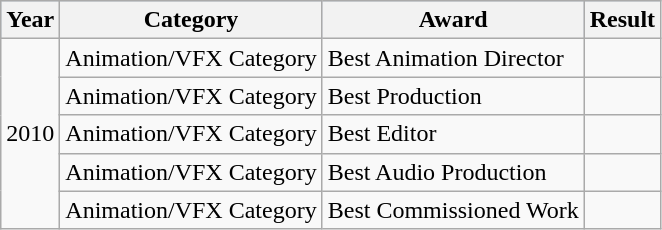<table class="wikitable" style="margin:1em 0;">
<tr style="background:#b0c4de;">
<th>Year</th>
<th>Category</th>
<th>Award</th>
<th>Result</th>
</tr>
<tr>
<td rowspan=5>2010</td>
<td>Animation/VFX Category</td>
<td>Best Animation Director</td>
<td></td>
</tr>
<tr>
<td>Animation/VFX Category</td>
<td>Best Production</td>
<td></td>
</tr>
<tr>
<td>Animation/VFX Category</td>
<td>Best Editor</td>
<td></td>
</tr>
<tr>
<td>Animation/VFX Category</td>
<td>Best Audio Production</td>
<td></td>
</tr>
<tr>
<td>Animation/VFX Category</td>
<td>Best Commissioned Work</td>
<td></td>
</tr>
</table>
